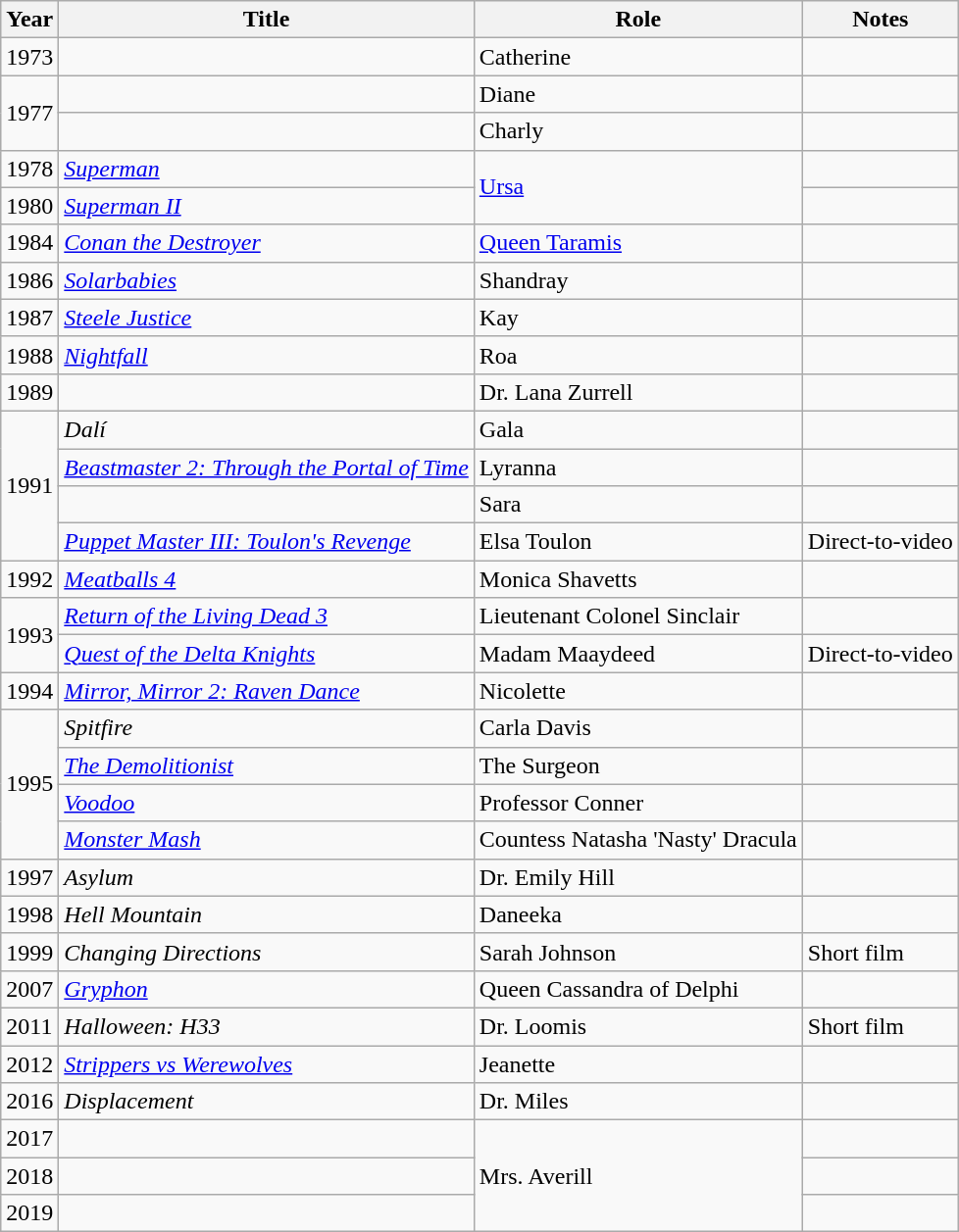<table class="wikitable sortable">
<tr>
<th>Year</th>
<th>Title</th>
<th>Role</th>
<th class="unsortable">Notes</th>
</tr>
<tr>
<td>1973</td>
<td><em></em></td>
<td>Catherine</td>
<td></td>
</tr>
<tr>
<td rowspan="2">1977</td>
<td><em></em></td>
<td>Diane</td>
<td></td>
</tr>
<tr>
<td><em></em></td>
<td>Charly</td>
<td></td>
</tr>
<tr>
<td>1978</td>
<td><em><a href='#'>Superman</a></em></td>
<td rowspan="2"><a href='#'>Ursa</a></td>
<td></td>
</tr>
<tr>
<td>1980</td>
<td><em><a href='#'>Superman II</a></em></td>
<td></td>
</tr>
<tr>
<td>1984</td>
<td><em><a href='#'>Conan the Destroyer</a></em></td>
<td><a href='#'>Queen Taramis</a></td>
<td></td>
</tr>
<tr>
<td>1986</td>
<td><em><a href='#'>Solarbabies</a></em></td>
<td>Shandray</td>
<td></td>
</tr>
<tr>
<td>1987</td>
<td><em><a href='#'>Steele Justice</a></em></td>
<td>Kay</td>
<td></td>
</tr>
<tr>
<td>1988</td>
<td><em><a href='#'>Nightfall</a></em></td>
<td>Roa</td>
<td></td>
</tr>
<tr>
<td>1989</td>
<td><em></em></td>
<td>Dr. Lana Zurrell</td>
<td></td>
</tr>
<tr>
<td rowspan="4">1991</td>
<td><em>Dalí</em></td>
<td>Gala</td>
<td></td>
</tr>
<tr>
<td><em><a href='#'>Beastmaster 2: Through the Portal of Time</a></em></td>
<td>Lyranna</td>
<td></td>
</tr>
<tr>
<td><em></em></td>
<td>Sara</td>
<td></td>
</tr>
<tr>
<td><em><a href='#'>Puppet Master III: Toulon's Revenge</a></em></td>
<td>Elsa Toulon</td>
<td>Direct-to-video</td>
</tr>
<tr>
<td>1992</td>
<td><em><a href='#'>Meatballs 4</a></em></td>
<td>Monica Shavetts</td>
<td></td>
</tr>
<tr>
<td rowspan="2">1993</td>
<td><em><a href='#'>Return of the Living Dead 3</a></em></td>
<td>Lieutenant Colonel Sinclair</td>
<td></td>
</tr>
<tr>
<td><em><a href='#'>Quest of the Delta Knights</a></em></td>
<td>Madam Maaydeed</td>
<td>Direct-to-video</td>
</tr>
<tr>
<td>1994</td>
<td><em><a href='#'>Mirror, Mirror 2: Raven Dance</a></em></td>
<td>Nicolette</td>
<td></td>
</tr>
<tr>
<td rowspan="4">1995</td>
<td><em>Spitfire</em></td>
<td>Carla Davis</td>
<td></td>
</tr>
<tr>
<td><em><a href='#'>The Demolitionist</a></em></td>
<td>The Surgeon</td>
<td></td>
</tr>
<tr>
<td><em><a href='#'>Voodoo</a></em></td>
<td>Professor Conner</td>
<td></td>
</tr>
<tr>
<td><em><a href='#'>Monster Mash</a></em></td>
<td>Countess Natasha 'Nasty' Dracula</td>
<td></td>
</tr>
<tr>
<td>1997</td>
<td><em>Asylum</em></td>
<td>Dr. Emily Hill</td>
<td></td>
</tr>
<tr>
<td>1998</td>
<td><em>Hell Mountain</em></td>
<td>Daneeka</td>
<td></td>
</tr>
<tr>
<td>1999</td>
<td><em>Changing Directions</em></td>
<td>Sarah Johnson</td>
<td>Short film</td>
</tr>
<tr>
<td>2007</td>
<td><em><a href='#'>Gryphon</a></em></td>
<td>Queen Cassandra of Delphi</td>
<td></td>
</tr>
<tr>
<td>2011</td>
<td><em>Halloween: H33</em></td>
<td>Dr. Loomis</td>
<td>Short film</td>
</tr>
<tr>
<td>2012</td>
<td><em><a href='#'>Strippers vs Werewolves</a></em></td>
<td>Jeanette</td>
<td></td>
</tr>
<tr>
<td>2016</td>
<td><em>Displacement</em></td>
<td>Dr. Miles</td>
<td></td>
</tr>
<tr>
<td>2017</td>
<td><em></em></td>
<td rowspan="3">Mrs. Averill</td>
<td></td>
</tr>
<tr>
<td>2018</td>
<td><em></em></td>
<td></td>
</tr>
<tr>
<td>2019</td>
<td><em></em></td>
<td></td>
</tr>
</table>
